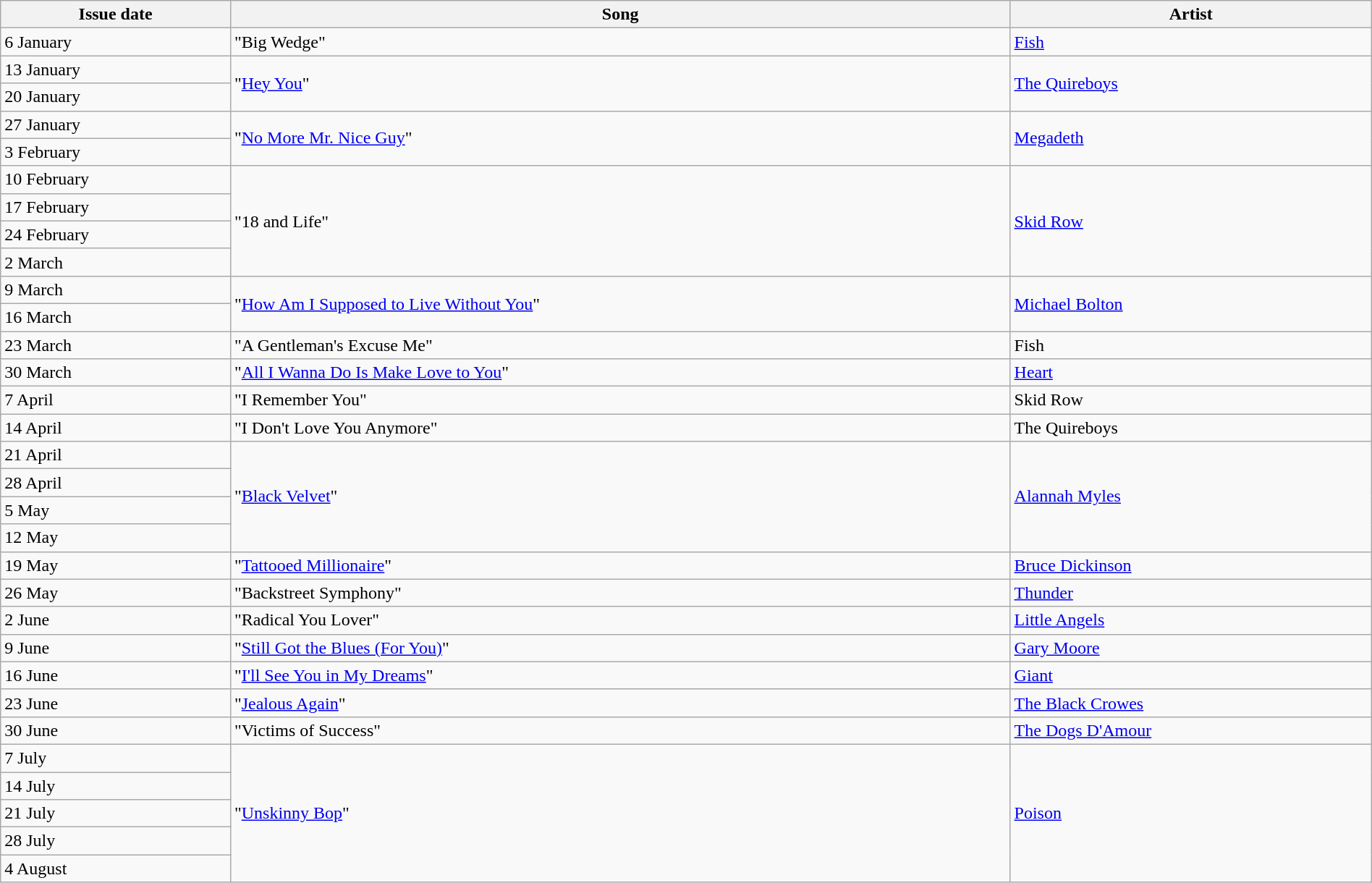<table width="100%" class=wikitable>
<tr>
<th>Issue date</th>
<th>Song</th>
<th>Artist</th>
</tr>
<tr>
<td>6 January</td>
<td>"Big Wedge"</td>
<td><a href='#'>Fish</a></td>
</tr>
<tr>
<td>13 January</td>
<td rowspan=2>"<a href='#'>Hey You</a>"</td>
<td rowspan=2><a href='#'>The Quireboys</a></td>
</tr>
<tr>
<td>20 January</td>
</tr>
<tr>
<td>27 January</td>
<td rowspan=2>"<a href='#'>No More Mr. Nice Guy</a>"</td>
<td rowspan=2><a href='#'>Megadeth</a></td>
</tr>
<tr>
<td>3 February</td>
</tr>
<tr>
<td>10 February</td>
<td rowspan=4>"18 and Life"</td>
<td rowspan=4><a href='#'>Skid Row</a></td>
</tr>
<tr>
<td>17 February</td>
</tr>
<tr>
<td>24 February</td>
</tr>
<tr>
<td>2 March</td>
</tr>
<tr>
<td>9 March</td>
<td rowspan=2>"<a href='#'>How Am I Supposed to Live Without You</a>"</td>
<td rowspan=2><a href='#'>Michael Bolton</a></td>
</tr>
<tr>
<td>16 March</td>
</tr>
<tr>
<td>23 March</td>
<td>"A Gentleman's Excuse Me"</td>
<td>Fish</td>
</tr>
<tr>
<td>30 March</td>
<td>"<a href='#'>All I Wanna Do Is Make Love to You</a>"</td>
<td><a href='#'>Heart</a></td>
</tr>
<tr>
<td>7 April</td>
<td>"I Remember You"</td>
<td>Skid Row</td>
</tr>
<tr>
<td>14 April</td>
<td>"I Don't Love You Anymore"</td>
<td>The Quireboys</td>
</tr>
<tr>
<td>21 April</td>
<td rowspan=4>"<a href='#'>Black Velvet</a>"</td>
<td rowspan=4><a href='#'>Alannah Myles</a></td>
</tr>
<tr>
<td>28 April</td>
</tr>
<tr>
<td>5 May</td>
</tr>
<tr>
<td>12 May</td>
</tr>
<tr>
<td>19 May</td>
<td>"<a href='#'>Tattooed Millionaire</a>"</td>
<td><a href='#'>Bruce Dickinson</a></td>
</tr>
<tr>
<td>26 May</td>
<td>"Backstreet Symphony"</td>
<td><a href='#'>Thunder</a></td>
</tr>
<tr>
<td>2 June</td>
<td>"Radical You Lover"</td>
<td><a href='#'>Little Angels</a></td>
</tr>
<tr>
<td>9 June</td>
<td>"<a href='#'>Still Got the Blues (For You)</a>"</td>
<td><a href='#'>Gary Moore</a></td>
</tr>
<tr>
<td>16 June</td>
<td>"<a href='#'>I'll See You in My Dreams</a>"</td>
<td><a href='#'>Giant</a></td>
</tr>
<tr>
<td>23 June</td>
<td>"<a href='#'>Jealous Again</a>"</td>
<td><a href='#'>The Black Crowes</a></td>
</tr>
<tr>
<td>30 June</td>
<td>"Victims of Success"</td>
<td><a href='#'>The Dogs D'Amour</a></td>
</tr>
<tr>
<td>7 July</td>
<td rowspan=5>"<a href='#'>Unskinny Bop</a>"</td>
<td rowspan=5><a href='#'>Poison</a></td>
</tr>
<tr>
<td>14 July</td>
</tr>
<tr>
<td>21 July</td>
</tr>
<tr>
<td>28 July</td>
</tr>
<tr>
<td>4 August</td>
</tr>
</table>
